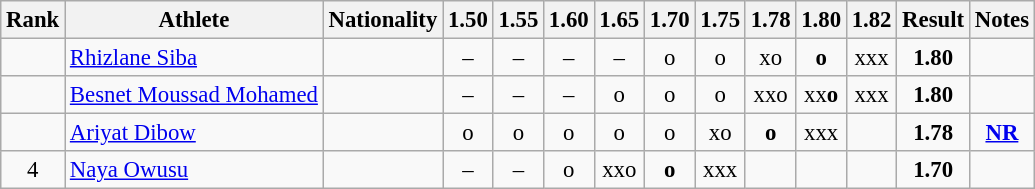<table class="wikitable sortable" style="text-align:center;font-size:95%">
<tr>
<th>Rank</th>
<th>Athlete</th>
<th>Nationality</th>
<th>1.50</th>
<th>1.55</th>
<th>1.60</th>
<th>1.65</th>
<th>1.70</th>
<th>1.75</th>
<th>1.78</th>
<th>1.80</th>
<th>1.82</th>
<th>Result</th>
<th>Notes</th>
</tr>
<tr>
<td></td>
<td align="left"><a href='#'>Rhizlane Siba</a></td>
<td align=left></td>
<td>–</td>
<td>–</td>
<td>–</td>
<td>–</td>
<td>o</td>
<td>o</td>
<td>xo</td>
<td><strong>o</strong></td>
<td>xxx</td>
<td><strong>1.80</strong></td>
<td></td>
</tr>
<tr>
<td></td>
<td align="left"><a href='#'>Besnet Moussad Mohamed</a></td>
<td align=left></td>
<td>–</td>
<td>–</td>
<td>–</td>
<td>o</td>
<td>o</td>
<td>o</td>
<td>xxo</td>
<td>xx<strong>o</strong></td>
<td>xxx</td>
<td><strong>1.80</strong></td>
<td></td>
</tr>
<tr>
<td></td>
<td align="left"><a href='#'>Ariyat Dibow</a></td>
<td align=left></td>
<td>o</td>
<td>o</td>
<td>o</td>
<td>o</td>
<td>o</td>
<td>xo</td>
<td><strong>o</strong></td>
<td>xxx</td>
<td></td>
<td><strong>1.78</strong></td>
<td><strong><a href='#'>NR</a></strong></td>
</tr>
<tr>
<td>4</td>
<td align="left"><a href='#'>Naya Owusu</a></td>
<td align=left></td>
<td>–</td>
<td>–</td>
<td>o</td>
<td>xxo</td>
<td><strong>o</strong></td>
<td>xxx</td>
<td></td>
<td></td>
<td></td>
<td><strong>1.70</strong></td>
<td></td>
</tr>
</table>
